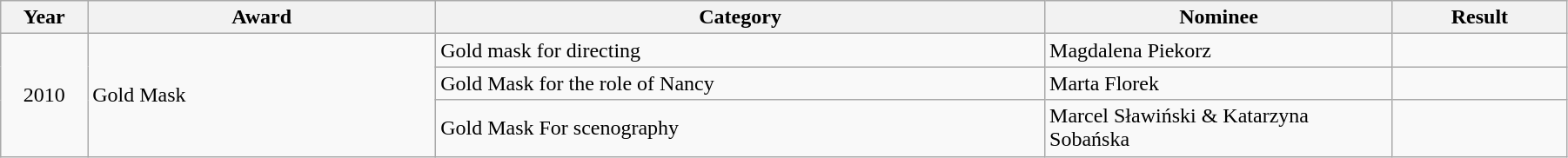<table class="wikitable" style="width:95%;">
<tr>
<th style="width:5%;">Year</th>
<th style="width:20%;">Award</th>
<th style="width:35%;">Category</th>
<th style="width:20%;">Nominee</th>
<th style="width:10%;">Result</th>
</tr>
<tr>
<td rowspan="3" style="text-align:center;">2010</td>
<td rowspan="3">Gold Mask</td>
<td>Gold mask for directing</td>
<td>Magdalena Piekorz</td>
<td></td>
</tr>
<tr>
<td>Gold Mask for the role of Nancy</td>
<td>Marta Florek</td>
<td></td>
</tr>
<tr>
<td>Gold Mask For scenography</td>
<td>Marcel Sławiński & Katarzyna Sobańska</td>
<td></td>
</tr>
</table>
